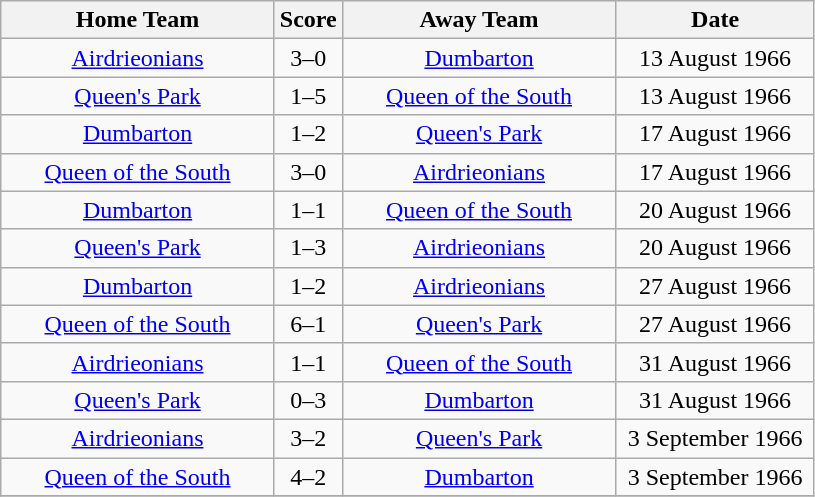<table class="wikitable" style="text-align:center;">
<tr>
<th width=175>Home Team</th>
<th width=20>Score</th>
<th width=175>Away Team</th>
<th width= 125>Date</th>
</tr>
<tr>
<td><a href='#'>Airdrieonians</a></td>
<td>3–0</td>
<td><a href='#'>Dumbarton</a></td>
<td>13 August 1966</td>
</tr>
<tr>
<td><a href='#'>Queen's Park</a></td>
<td>1–5</td>
<td><a href='#'>Queen of the South</a></td>
<td>13 August 1966</td>
</tr>
<tr>
<td><a href='#'>Dumbarton</a></td>
<td>1–2</td>
<td><a href='#'>Queen's Park</a></td>
<td>17 August 1966</td>
</tr>
<tr>
<td><a href='#'>Queen of the South</a></td>
<td>3–0</td>
<td><a href='#'>Airdrieonians</a></td>
<td>17 August 1966</td>
</tr>
<tr>
<td><a href='#'>Dumbarton</a></td>
<td>1–1</td>
<td><a href='#'>Queen of the South</a></td>
<td>20 August 1966</td>
</tr>
<tr>
<td><a href='#'>Queen's Park</a></td>
<td>1–3</td>
<td><a href='#'>Airdrieonians</a></td>
<td>20 August 1966</td>
</tr>
<tr>
<td><a href='#'>Dumbarton</a></td>
<td>1–2</td>
<td><a href='#'>Airdrieonians</a></td>
<td>27 August 1966</td>
</tr>
<tr>
<td><a href='#'>Queen of the South</a></td>
<td>6–1</td>
<td><a href='#'>Queen's Park</a></td>
<td>27 August 1966</td>
</tr>
<tr>
<td><a href='#'>Airdrieonians</a></td>
<td>1–1</td>
<td><a href='#'>Queen of the South</a></td>
<td>31 August 1966</td>
</tr>
<tr>
<td><a href='#'>Queen's Park</a></td>
<td>0–3</td>
<td><a href='#'>Dumbarton</a></td>
<td>31 August 1966</td>
</tr>
<tr>
<td><a href='#'>Airdrieonians</a></td>
<td>3–2</td>
<td><a href='#'>Queen's Park</a></td>
<td>3 September 1966</td>
</tr>
<tr>
<td><a href='#'>Queen of the South</a></td>
<td>4–2</td>
<td><a href='#'>Dumbarton</a></td>
<td>3 September 1966</td>
</tr>
<tr>
</tr>
</table>
